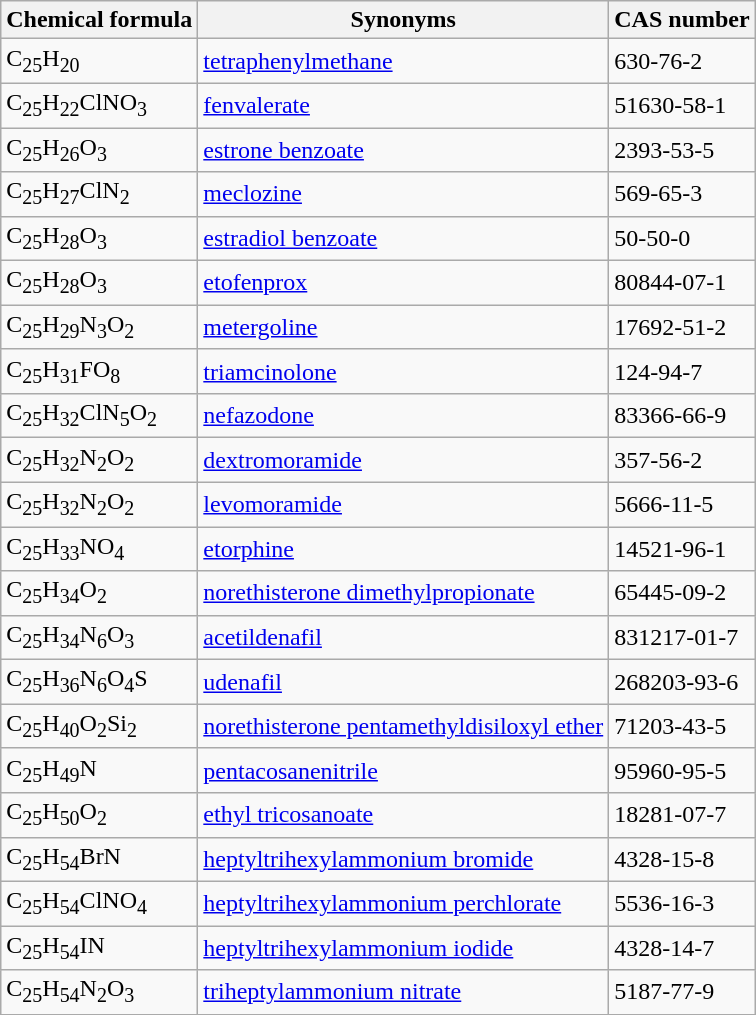<table class="wikitable">
<tr>
<th>Chemical formula</th>
<th>Synonyms</th>
<th>CAS number</th>
</tr>
<tr>
<td>C<sub>25</sub>H<sub>20</sub></td>
<td><a href='#'>tetraphenylmethane</a></td>
<td>630-76-2</td>
</tr>
<tr>
<td>C<sub>25</sub>H<sub>22</sub>ClNO<sub>3</sub></td>
<td><a href='#'>fenvalerate</a></td>
<td>51630-58-1</td>
</tr>
<tr>
<td>C<sub>25</sub>H<sub>26</sub>O<sub>3</sub></td>
<td><a href='#'>estrone benzoate</a></td>
<td>2393-53-5</td>
</tr>
<tr>
<td>C<sub>25</sub>H<sub>27</sub>ClN<sub>2</sub></td>
<td><a href='#'>meclozine</a></td>
<td>569-65-3</td>
</tr>
<tr>
<td>C<sub>25</sub>H<sub>28</sub>O<sub>3</sub></td>
<td><a href='#'>estradiol benzoate</a></td>
<td>50-50-0</td>
</tr>
<tr>
<td>C<sub>25</sub>H<sub>28</sub>O<sub>3</sub></td>
<td><a href='#'>etofenprox</a></td>
<td>80844-07-1</td>
</tr>
<tr>
<td>C<sub>25</sub>H<sub>29</sub>N<sub>3</sub>O<sub>2</sub></td>
<td><a href='#'>metergoline</a></td>
<td>17692-51-2</td>
</tr>
<tr>
<td>C<sub>25</sub>H<sub>31</sub>FO<sub>8</sub></td>
<td><a href='#'>triamcinolone</a></td>
<td>124-94-7</td>
</tr>
<tr>
<td>C<sub>25</sub>H<sub>32</sub>ClN<sub>5</sub>O<sub>2</sub></td>
<td><a href='#'>nefazodone</a></td>
<td>83366-66-9</td>
</tr>
<tr>
<td>C<sub>25</sub>H<sub>32</sub>N<sub>2</sub>O<sub>2</sub></td>
<td><a href='#'>dextromoramide</a></td>
<td>357-56-2</td>
</tr>
<tr>
<td>C<sub>25</sub>H<sub>32</sub>N<sub>2</sub>O<sub>2</sub></td>
<td><a href='#'>levomoramide</a></td>
<td>5666-11-5</td>
</tr>
<tr>
<td>C<sub>25</sub>H<sub>33</sub>NO<sub>4</sub></td>
<td><a href='#'>etorphine</a></td>
<td>14521-96-1</td>
</tr>
<tr>
<td>C<sub>25</sub>H<sub>34</sub>O<sub>2</sub></td>
<td><a href='#'>norethisterone dimethylpropionate</a></td>
<td>65445-09-2</td>
</tr>
<tr>
<td>C<sub>25</sub>H<sub>34</sub>N<sub>6</sub>O<sub>3</sub></td>
<td><a href='#'>acetildenafil</a></td>
<td>831217-01-7</td>
</tr>
<tr>
<td>C<sub>25</sub>H<sub>36</sub>N<sub>6</sub>O<sub>4</sub>S</td>
<td><a href='#'>udenafil</a></td>
<td>268203-93-6</td>
</tr>
<tr>
<td>C<sub>25</sub>H<sub>40</sub>O<sub>2</sub>Si<sub>2</sub></td>
<td><a href='#'>norethisterone pentamethyldisiloxyl ether</a></td>
<td>71203-43-5</td>
</tr>
<tr>
<td>C<sub>25</sub>H<sub>49</sub>N</td>
<td><a href='#'>pentacosanenitrile</a></td>
<td>95960-95-5</td>
</tr>
<tr>
<td>C<sub>25</sub>H<sub>50</sub>O<sub>2</sub></td>
<td><a href='#'>ethyl tricosanoate</a></td>
<td>18281-07-7</td>
</tr>
<tr>
<td>C<sub>25</sub>H<sub>54</sub>BrN</td>
<td><a href='#'>heptyltrihexylammonium bromide</a></td>
<td>4328-15-8</td>
</tr>
<tr>
<td>C<sub>25</sub>H<sub>54</sub>ClNO<sub>4</sub></td>
<td><a href='#'>heptyltrihexylammonium perchlorate</a></td>
<td>5536-16-3</td>
</tr>
<tr>
<td>C<sub>25</sub>H<sub>54</sub>IN</td>
<td><a href='#'>heptyltrihexylammonium iodide</a></td>
<td>4328-14-7</td>
</tr>
<tr>
<td>C<sub>25</sub>H<sub>54</sub>N<sub>2</sub>O<sub>3</sub></td>
<td><a href='#'>triheptylammonium nitrate</a></td>
<td>5187-77-9</td>
</tr>
</table>
